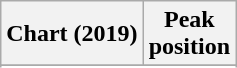<table class="wikitable plainrowheaders">
<tr>
<th scope="col">Chart (2019)</th>
<th scope="col">Peak<br>position</th>
</tr>
<tr>
</tr>
<tr>
</tr>
</table>
